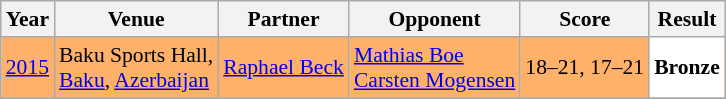<table class="sortable wikitable" style="font-size: 90%;">
<tr>
<th>Year</th>
<th>Venue</th>
<th>Partner</th>
<th>Opponent</th>
<th>Score</th>
<th>Result</th>
</tr>
<tr style="background:#FFB069">
<td align="center"><a href='#'>2015</a></td>
<td align="left">Baku Sports Hall,<br><a href='#'>Baku</a>, <a href='#'>Azerbaijan</a></td>
<td align="left"> <a href='#'>Raphael Beck</a></td>
<td align="left"> <a href='#'>Mathias Boe</a><br>  <a href='#'>Carsten Mogensen</a></td>
<td align="center">18–21, 17–21</td>
<td style="text-align:left; background:white"> <strong>Bronze</strong></td>
</tr>
<tr>
</tr>
</table>
